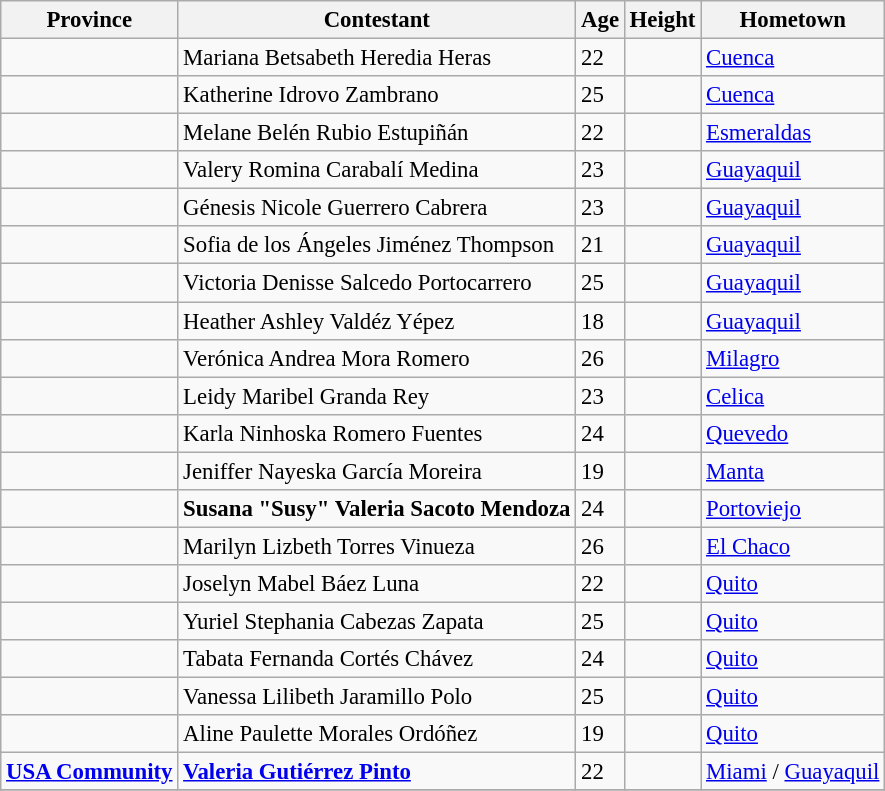<table class="wikitable sortable" style="font-size: 95%;">
<tr>
<th>Province</th>
<th>Contestant</th>
<th>Age</th>
<th>Height</th>
<th>Hometown</th>
</tr>
<tr>
<td><strong></strong></td>
<td>Mariana Betsabeth Heredia Heras</td>
<td>22</td>
<td></td>
<td><a href='#'>Cuenca</a></td>
</tr>
<tr>
<td><strong></strong></td>
<td>Katherine Idrovo Zambrano</td>
<td>25</td>
<td></td>
<td><a href='#'>Cuenca</a></td>
</tr>
<tr>
<td><strong></strong></td>
<td>Melane Belén Rubio Estupiñán</td>
<td>22</td>
<td></td>
<td><a href='#'>Esmeraldas</a></td>
</tr>
<tr>
<td><strong></strong></td>
<td>Valery Romina Carabalí Medina</td>
<td>23</td>
<td></td>
<td><a href='#'>Guayaquil</a></td>
</tr>
<tr>
<td><strong></strong></td>
<td>Génesis Nicole Guerrero Cabrera</td>
<td>23</td>
<td></td>
<td><a href='#'>Guayaquil</a></td>
</tr>
<tr>
<td><strong></strong></td>
<td>Sofia de los Ángeles Jiménez Thompson</td>
<td>21</td>
<td></td>
<td><a href='#'>Guayaquil</a></td>
</tr>
<tr>
<td><strong></strong></td>
<td>Victoria Denisse Salcedo Portocarrero</td>
<td>25</td>
<td></td>
<td><a href='#'>Guayaquil</a></td>
</tr>
<tr>
<td><strong></strong></td>
<td>Heather Ashley Valdéz Yépez</td>
<td>18</td>
<td></td>
<td><a href='#'>Guayaquil</a></td>
</tr>
<tr>
<td><strong></strong></td>
<td>Verónica Andrea Mora Romero</td>
<td>26</td>
<td></td>
<td><a href='#'>Milagro</a></td>
</tr>
<tr>
<td><strong></strong></td>
<td>Leidy Maribel Granda Rey</td>
<td>23</td>
<td></td>
<td><a href='#'>Celica</a></td>
</tr>
<tr>
<td><strong></strong></td>
<td>Karla Ninhoska Romero Fuentes</td>
<td>24</td>
<td></td>
<td><a href='#'>Quevedo</a></td>
</tr>
<tr>
<td><strong></strong></td>
<td>Jeniffer Nayeska García Moreira</td>
<td>19</td>
<td></td>
<td><a href='#'>Manta</a></td>
</tr>
<tr>
<td><strong></strong></td>
<td><strong>Susana "Susy" Valeria Sacoto Mendoza</strong></td>
<td>24</td>
<td></td>
<td><a href='#'>Portoviejo</a></td>
</tr>
<tr>
<td><strong></strong></td>
<td>Marilyn Lizbeth Torres Vinueza</td>
<td>26</td>
<td></td>
<td><a href='#'>El Chaco</a></td>
</tr>
<tr>
<td><strong></strong></td>
<td>Joselyn Mabel Báez Luna</td>
<td>22</td>
<td></td>
<td><a href='#'>Quito</a></td>
</tr>
<tr>
<td><strong></strong></td>
<td>Yuriel Stephania Cabezas Zapata</td>
<td>25</td>
<td></td>
<td><a href='#'>Quito</a></td>
</tr>
<tr>
<td><strong></strong></td>
<td>Tabata Fernanda Cortés Chávez</td>
<td>24</td>
<td></td>
<td><a href='#'>Quito</a></td>
</tr>
<tr>
<td><strong></strong></td>
<td>Vanessa Lilibeth Jaramillo Polo</td>
<td>25</td>
<td></td>
<td><a href='#'>Quito</a></td>
</tr>
<tr>
<td><strong></strong></td>
<td>Aline Paulette Morales Ordóñez</td>
<td>19</td>
<td></td>
<td><a href='#'>Quito</a></td>
</tr>
<tr>
<td><strong> <a href='#'>USA Community</a></strong></td>
<td><strong><a href='#'>Valeria Gutiérrez Pinto</a></strong></td>
<td>22</td>
<td></td>
<td><a href='#'>Miami</a> / <a href='#'>Guayaquil</a></td>
</tr>
<tr>
</tr>
</table>
